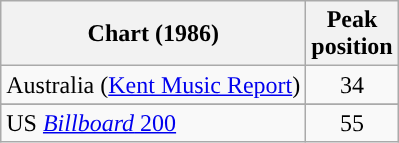<table class="wikitable">
<tr>
<th scope="col">Chart (1986)</th>
<th>Peak<br>position</th>
</tr>
<tr>
<td>Australia (<a href='#'>Kent Music Report</a>)</td>
<td style="text-align:center;">34</td>
</tr>
<tr>
</tr>
<tr>
</tr>
<tr>
</tr>
<tr>
<td>US <a href='#'><em>Billboard</em> 200</a></td>
<td style="text-align:center;">55</td>
</tr>
</table>
